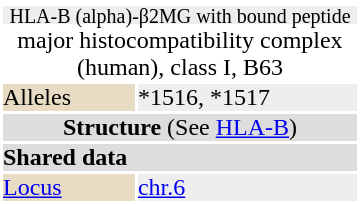<table id="drugInfoBox" style="float: right; clear: right; margin: 0 0 0.5em 1em; background: #ffffff;" class="toccolours" border=0 cellpadding=0 align="right" width="240px">
<tr align="center">
<td colspan="3"></td>
</tr>
<tr style="text-align: center; line-height: 0.75;background:#eeeeee">
<td colspan="3" color="white"><small>HLA-B (alpha)-β2MG with bound peptide</small></td>
</tr>
<tr>
<td align="center" colspan="3"><div>major histocompatibility complex (human), class I, B63</div></td>
</tr>
<tr>
<td bgcolor="#e7dcc3">Alleles</td>
<td colspan = 2  bgcolor="#eeeeee">*1516, *1517</td>
</tr>
<tr align="center">
<td colspan="3" bgcolor="#dddddd"><strong>Structure</strong> (See <a href='#'>HLA-B</a>)</td>
</tr>
<tr>
<td colspan="2" bgcolor="#dddddd"><strong>Shared data</strong></td>
</tr>
<tr>
<td bgcolor="#e7dcc3"><a href='#'>Locus</a></td>
<td bgcolor="#eeeeee"><a href='#'>chr.6</a> <em></em></td>
</tr>
</table>
